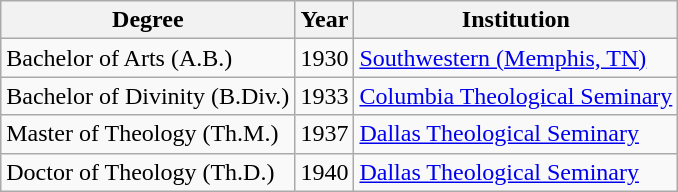<table class="wikitable">
<tr>
<th>Degree</th>
<th>Year</th>
<th>Institution</th>
</tr>
<tr>
<td align="left">Bachelor of Arts (A.B.)</td>
<td align="center">1930</td>
<td><a href='#'>Southwestern (Memphis, TN)</a></td>
</tr>
<tr>
<td align="left">Bachelor of Divinity (B.Div.)</td>
<td align="center">1933</td>
<td><a href='#'>Columbia Theological Seminary</a></td>
</tr>
<tr>
<td align="left">Master of Theology (Th.M.)</td>
<td align="center">1937</td>
<td><a href='#'>Dallas Theological Seminary</a></td>
</tr>
<tr>
<td align="left">Doctor of Theology (Th.D.)</td>
<td align="center">1940</td>
<td><a href='#'>Dallas Theological Seminary</a></td>
</tr>
</table>
